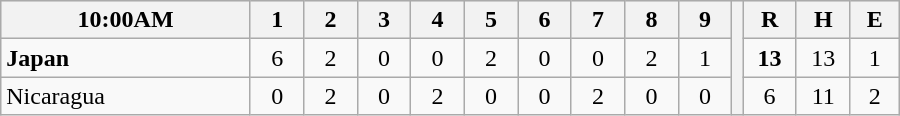<table border=1 cellspacing=0 width=600 style="margin-left:3em;" class="wikitable">
<tr style="text-align:center; background-color:#e6e6e6;">
<th align=left width=28%>10:00AM</th>
<th width=6%>1</th>
<th width=6%>2</th>
<th width=6%>3</th>
<th width=6%>4</th>
<th width=6%>5</th>
<th width=6%>6</th>
<th width=6%>7</th>
<th width=6%>8</th>
<th width=6%>9</th>
<th rowspan="3" width=0.5%></th>
<th width=6%>R</th>
<th width=6%>H</th>
<th width=6%>E</th>
</tr>
<tr style="text-align:center;">
<td align=left> <strong>Japan</strong></td>
<td>6</td>
<td>2</td>
<td>0</td>
<td>0</td>
<td>2</td>
<td>0</td>
<td>0</td>
<td>2</td>
<td>1</td>
<td><strong>13</strong></td>
<td>13</td>
<td>1</td>
</tr>
<tr style="text-align:center;">
<td align=left> Nicaragua</td>
<td>0</td>
<td>2</td>
<td>0</td>
<td>2</td>
<td>0</td>
<td>0</td>
<td>2</td>
<td>0</td>
<td>0</td>
<td>6</td>
<td>11</td>
<td>2</td>
</tr>
</table>
